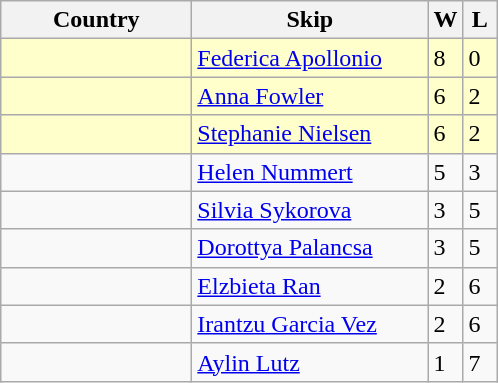<table class="wikitable">
<tr>
<th width=120>Country</th>
<th width=150>Skip</th>
<th width=15>W</th>
<th width=15>L</th>
</tr>
<tr bgcolor=#ffffcc>
<td></td>
<td><a href='#'>Federica Apollonio</a></td>
<td>8</td>
<td>0</td>
</tr>
<tr bgcolor=#ffffcc>
<td></td>
<td><a href='#'>Anna Fowler</a></td>
<td>6</td>
<td>2</td>
</tr>
<tr bgcolor=#ffffcc>
<td></td>
<td><a href='#'>Stephanie Nielsen</a></td>
<td>6</td>
<td>2</td>
</tr>
<tr>
<td></td>
<td><a href='#'>Helen Nummert</a></td>
<td>5</td>
<td>3</td>
</tr>
<tr>
<td></td>
<td><a href='#'>Silvia Sykorova</a></td>
<td>3</td>
<td>5</td>
</tr>
<tr>
<td></td>
<td><a href='#'>Dorottya Palancsa</a></td>
<td>3</td>
<td>5</td>
</tr>
<tr>
<td></td>
<td><a href='#'>Elzbieta Ran</a></td>
<td>2</td>
<td>6</td>
</tr>
<tr>
<td></td>
<td><a href='#'>Irantzu Garcia Vez</a></td>
<td>2</td>
<td>6</td>
</tr>
<tr>
<td></td>
<td><a href='#'>Aylin Lutz</a></td>
<td>1</td>
<td>7</td>
</tr>
</table>
